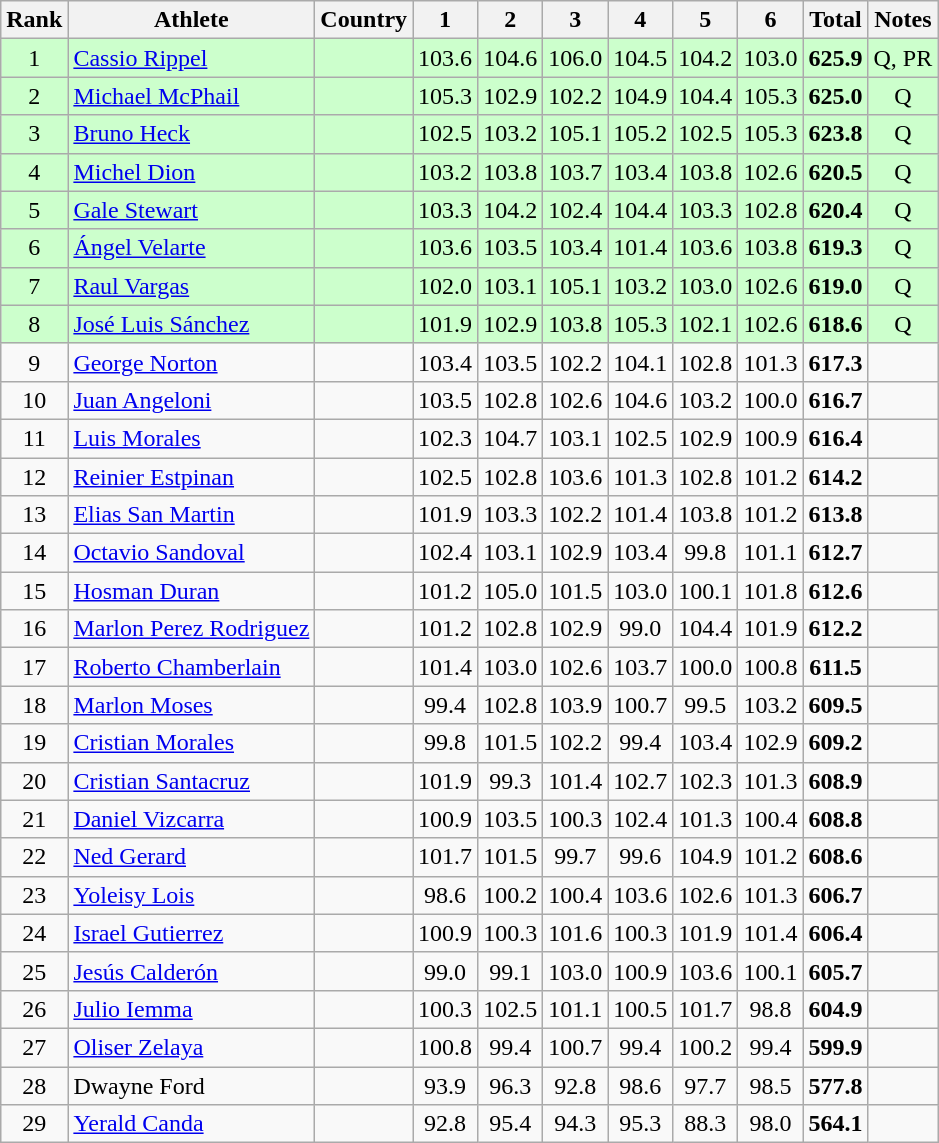<table class="wikitable sortable" style="text-align:center">
<tr>
<th>Rank</th>
<th>Athlete</th>
<th>Country</th>
<th class="sortable" style="width: 28px">1</th>
<th class="sortable" style="width: 28px">2</th>
<th class="sortable" style="width: 28px">3</th>
<th class="sortable" style="width: 28px">4</th>
<th class="sortable" style="width: 28px">5</th>
<th class="sortable" style="width: 28px">6</th>
<th>Total</th>
<th class="unsortable">Notes</th>
</tr>
<tr bgcolor=ccffcc>
<td>1</td>
<td align=left><a href='#'>Cassio Rippel</a></td>
<td align=left></td>
<td>103.6</td>
<td>104.6</td>
<td>106.0</td>
<td>104.5</td>
<td>104.2</td>
<td>103.0</td>
<td><strong>625.9</strong></td>
<td>Q, PR</td>
</tr>
<tr bgcolor=ccffcc>
<td>2</td>
<td align=left><a href='#'>Michael McPhail</a></td>
<td align=left></td>
<td>105.3</td>
<td>102.9</td>
<td>102.2</td>
<td>104.9</td>
<td>104.4</td>
<td>105.3</td>
<td><strong>625.0</strong></td>
<td>Q</td>
</tr>
<tr bgcolor=ccffcc>
<td>3</td>
<td align=left><a href='#'>Bruno Heck</a></td>
<td align=left></td>
<td>102.5</td>
<td>103.2</td>
<td>105.1</td>
<td>105.2</td>
<td>102.5</td>
<td>105.3</td>
<td><strong>623.8</strong></td>
<td>Q</td>
</tr>
<tr bgcolor=ccffcc>
<td>4</td>
<td align=left><a href='#'>Michel Dion</a></td>
<td align=left></td>
<td>103.2</td>
<td>103.8</td>
<td>103.7</td>
<td>103.4</td>
<td>103.8</td>
<td>102.6</td>
<td><strong>620.5 </strong></td>
<td>Q</td>
</tr>
<tr bgcolor=ccffcc>
<td>5</td>
<td align=left><a href='#'>Gale Stewart</a></td>
<td align=left></td>
<td>103.3</td>
<td>104.2</td>
<td>102.4</td>
<td>104.4</td>
<td>103.3</td>
<td>102.8</td>
<td><strong>620.4  </strong></td>
<td>Q</td>
</tr>
<tr bgcolor=ccffcc>
<td>6</td>
<td align=left><a href='#'>Ángel Velarte</a></td>
<td align=left></td>
<td>103.6</td>
<td>103.5</td>
<td>103.4</td>
<td>101.4</td>
<td>103.6</td>
<td>103.8</td>
<td><strong>619.3 </strong></td>
<td>Q</td>
</tr>
<tr bgcolor=ccffcc>
<td>7</td>
<td align=left><a href='#'>Raul Vargas</a></td>
<td align=left></td>
<td>102.0</td>
<td>103.1</td>
<td>105.1</td>
<td>103.2</td>
<td>103.0</td>
<td>102.6</td>
<td><strong>619.0 </strong></td>
<td>Q</td>
</tr>
<tr bgcolor=ccffcc>
<td>8</td>
<td align=left><a href='#'>José Luis Sánchez</a></td>
<td align=left></td>
<td>101.9</td>
<td>102.9</td>
<td>103.8</td>
<td>105.3</td>
<td>102.1</td>
<td>102.6</td>
<td><strong>618.6 </strong></td>
<td>Q</td>
</tr>
<tr>
<td>9</td>
<td align=left><a href='#'>George Norton</a></td>
<td align=left></td>
<td>103.4</td>
<td>103.5</td>
<td>102.2</td>
<td>104.1</td>
<td>102.8</td>
<td>101.3</td>
<td><strong>617.3 </strong></td>
<td></td>
</tr>
<tr>
<td>10</td>
<td align=left><a href='#'>Juan Angeloni</a></td>
<td align=left></td>
<td>103.5</td>
<td>102.8</td>
<td>102.6</td>
<td>104.6</td>
<td>103.2</td>
<td>100.0</td>
<td><strong>616.7 </strong></td>
<td></td>
</tr>
<tr>
<td>11</td>
<td align=left><a href='#'>Luis Morales</a></td>
<td align=left></td>
<td>102.3</td>
<td>104.7</td>
<td>103.1</td>
<td>102.5</td>
<td>102.9</td>
<td>100.9</td>
<td><strong>616.4 </strong></td>
<td></td>
</tr>
<tr>
<td>12</td>
<td align=left><a href='#'>Reinier Estpinan</a></td>
<td align=left></td>
<td>102.5</td>
<td>102.8</td>
<td>103.6</td>
<td>101.3</td>
<td>102.8</td>
<td>101.2</td>
<td><strong>614.2  </strong></td>
<td></td>
</tr>
<tr>
<td>13</td>
<td align=left><a href='#'>Elias San Martin</a></td>
<td align=left></td>
<td>101.9</td>
<td>103.3</td>
<td>102.2</td>
<td>101.4</td>
<td>103.8</td>
<td>101.2</td>
<td><strong>613.8   </strong></td>
<td></td>
</tr>
<tr>
<td>14</td>
<td align=left><a href='#'>Octavio Sandoval</a></td>
<td align=left></td>
<td>102.4</td>
<td>103.1</td>
<td>102.9</td>
<td>103.4</td>
<td>99.8</td>
<td>101.1</td>
<td><strong>612.7  </strong></td>
<td></td>
</tr>
<tr>
<td>15</td>
<td align=left><a href='#'>Hosman Duran</a></td>
<td align=left></td>
<td>101.2</td>
<td>105.0</td>
<td>101.5</td>
<td>103.0</td>
<td>100.1</td>
<td>101.8</td>
<td><strong>612.6 </strong></td>
<td></td>
</tr>
<tr>
<td>16</td>
<td align=left><a href='#'>Marlon Perez Rodriguez</a></td>
<td align=left></td>
<td>101.2</td>
<td>102.8</td>
<td>102.9</td>
<td>99.0</td>
<td>104.4</td>
<td>101.9</td>
<td><strong> 	612.2  </strong></td>
<td></td>
</tr>
<tr>
<td>17</td>
<td align=left><a href='#'>Roberto Chamberlain</a></td>
<td align=left></td>
<td>101.4</td>
<td>103.0</td>
<td>102.6</td>
<td>103.7</td>
<td>100.0</td>
<td>100.8</td>
<td><strong> 	611.5  </strong></td>
<td></td>
</tr>
<tr>
<td>18</td>
<td align=left><a href='#'>Marlon Moses</a></td>
<td align=left></td>
<td>99.4</td>
<td>102.8</td>
<td>103.9</td>
<td>100.7</td>
<td>99.5</td>
<td>103.2</td>
<td><strong> 	609.5  </strong></td>
<td></td>
</tr>
<tr>
<td>19</td>
<td align=left><a href='#'>Cristian Morales</a></td>
<td align=left></td>
<td>99.8</td>
<td>101.5</td>
<td>102.2</td>
<td>99.4</td>
<td>103.4</td>
<td>102.9</td>
<td><strong> 	609.2 </strong></td>
<td></td>
</tr>
<tr>
<td>20</td>
<td align=left><a href='#'>Cristian Santacruz</a></td>
<td align=left></td>
<td>101.9</td>
<td>99.3</td>
<td>101.4</td>
<td>102.7</td>
<td>102.3</td>
<td>101.3</td>
<td><strong> 	608.9 </strong></td>
<td></td>
</tr>
<tr>
<td>21</td>
<td align=left><a href='#'>Daniel Vizcarra</a></td>
<td align=left></td>
<td>100.9</td>
<td>103.5</td>
<td>100.3</td>
<td>102.4</td>
<td>101.3</td>
<td>100.4</td>
<td><strong> 	608.8  </strong></td>
<td></td>
</tr>
<tr>
<td>22</td>
<td align=left><a href='#'>Ned Gerard</a></td>
<td align=left></td>
<td>101.7</td>
<td>101.5</td>
<td>99.7</td>
<td>99.6</td>
<td>104.9</td>
<td>101.2</td>
<td><strong> 	608.6  </strong></td>
<td></td>
</tr>
<tr>
<td>23</td>
<td align=left><a href='#'>Yoleisy Lois</a></td>
<td align=left></td>
<td>98.6</td>
<td>100.2</td>
<td>100.4</td>
<td>103.6</td>
<td>102.6</td>
<td>101.3</td>
<td><strong> 	606.7  </strong></td>
<td></td>
</tr>
<tr>
<td>24</td>
<td align=left><a href='#'>Israel Gutierrez</a></td>
<td align=left></td>
<td>100.9</td>
<td>100.3</td>
<td>101.6</td>
<td>100.3</td>
<td>101.9</td>
<td>101.4</td>
<td><strong> 	606.4   </strong></td>
<td></td>
</tr>
<tr>
<td>25</td>
<td align=left><a href='#'>Jesús Calderón</a></td>
<td align=left></td>
<td>99.0</td>
<td>99.1</td>
<td>103.0</td>
<td>100.9</td>
<td>103.6</td>
<td>100.1</td>
<td><strong> 605.7 </strong></td>
<td></td>
</tr>
<tr>
<td>26</td>
<td align=left><a href='#'>Julio Iemma</a></td>
<td align=left></td>
<td>100.3</td>
<td>102.5</td>
<td>101.1</td>
<td>100.5</td>
<td>101.7</td>
<td>98.8</td>
<td><strong> 604.9 </strong></td>
<td></td>
</tr>
<tr>
<td>27</td>
<td align=left><a href='#'>Oliser Zelaya</a></td>
<td align=left></td>
<td>100.8</td>
<td>99.4</td>
<td>100.7</td>
<td>99.4</td>
<td>100.2</td>
<td>99.4</td>
<td><strong> 599.9 </strong></td>
<td></td>
</tr>
<tr>
<td>28</td>
<td align=left>Dwayne Ford</td>
<td align=left></td>
<td>93.9</td>
<td>96.3</td>
<td>92.8</td>
<td>98.6</td>
<td>97.7</td>
<td>98.5</td>
<td><strong> 577.8 </strong></td>
<td></td>
</tr>
<tr>
<td>29</td>
<td align=left><a href='#'>Yerald Canda</a></td>
<td align=left></td>
<td>92.8</td>
<td>95.4</td>
<td>94.3</td>
<td>95.3</td>
<td>88.3</td>
<td>98.0</td>
<td><strong> 564.1 </strong></td>
<td></td>
</tr>
</table>
